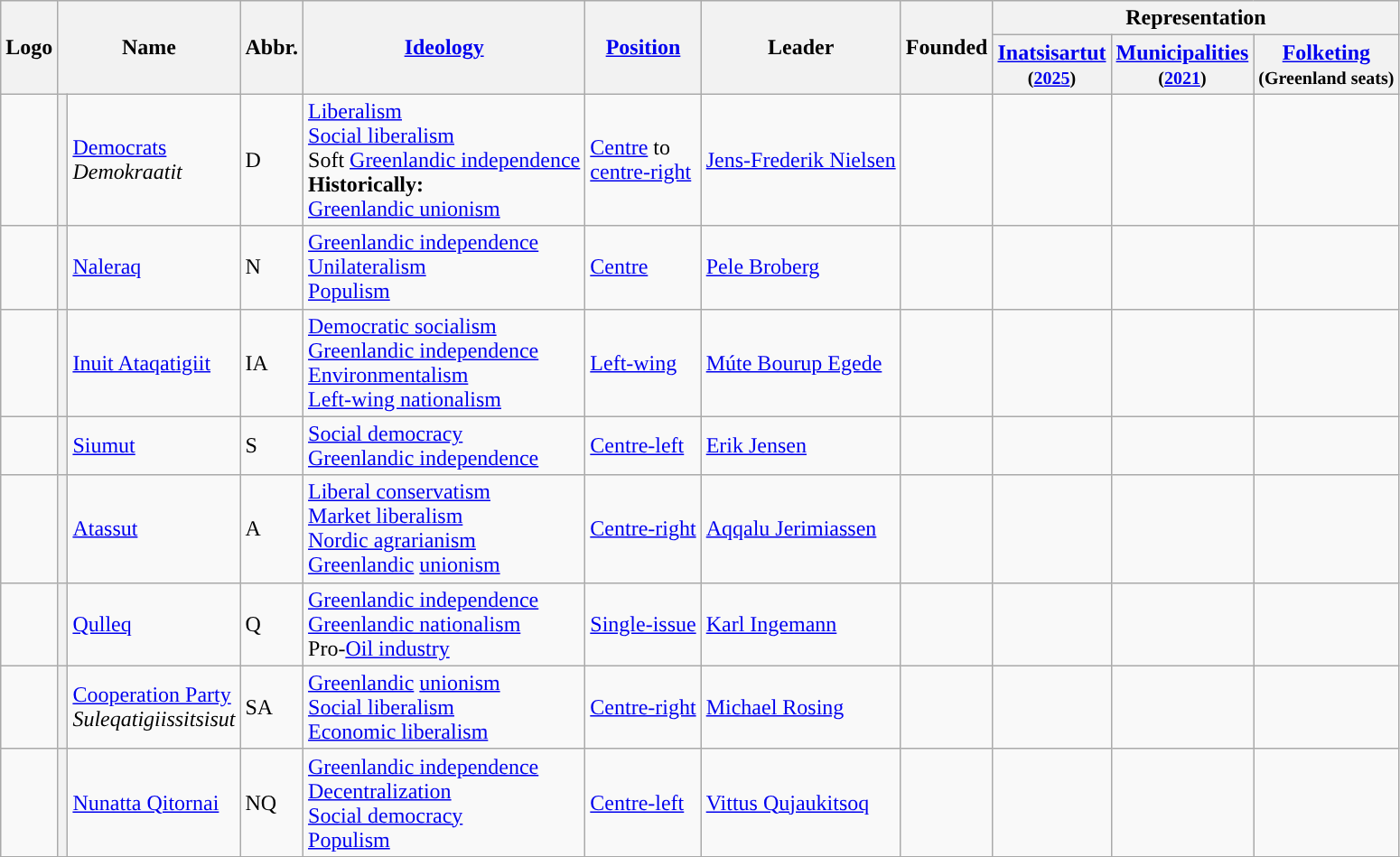<table class="wikitable">
<tr>
<th rowspan=2>Logo</th>
<th rowspan=2 colspan=2>Name</th>
<th rowspan=2>Abbr.</th>
<th rowspan=2><a href='#'>Ideology</a></th>
<th rowspan=2><a href='#'>Position</a></th>
<th rowspan=2>Leader</th>
<th rowspan=2>Founded</th>
<th colspan=3>Representation</th>
</tr>
<tr>
<th><a href='#'>Inatsisartut</a> <br> <small>(<a href='#'>2025</a>)</small></th>
<th><a href='#'>Municipalities</a> <br> <small>(<a href='#'>2021</a>)</small></th>
<th><a href='#'>Folketing</a> <br> <small>(Greenland seats)</small></th>
</tr>
<tr>
<td></td>
<th style="background:"></th>
<td><a href='#'>Democrats</a><br><em>Demokraatit</em></td>
<td>D</td>
<td><a href='#'>Liberalism</a><br><a href='#'>Social liberalism</a><br> Soft <a href='#'>Greenlandic independence</a><br><strong>Historically:</strong><br><a href='#'>Greenlandic unionism</a></td>
<td><a href='#'>Centre</a> to<br><a href='#'>centre-right</a></td>
<td><a href='#'>Jens-Frederik Nielsen</a></td>
<td></td>
<td></td>
<td></td>
<td></td>
</tr>
<tr>
<td></td>
<th style="background:"></th>
<td><a href='#'>Naleraq</a><br><em></em></td>
<td>N</td>
<td><a href='#'>Greenlandic&nbsp;independence</a><br><a href='#'>Unilateralism</a><br><a href='#'>Populism</a></td>
<td><a href='#'>Centre</a></td>
<td><a href='#'>Pele Broberg</a></td>
<td></td>
<td></td>
<td></td>
<td></td>
</tr>
<tr>
<td></td>
<th style="background:"></th>
<td><a href='#'>Inuit Ataqatigiit</a><br><em></em></td>
<td>IA</td>
<td><a href='#'>Democratic socialism</a><br><a href='#'>Greenlandic independence</a><br><a href='#'>Environmentalism</a><br><a href='#'>Left-wing nationalism</a><br></td>
<td><a href='#'>Left-wing</a></td>
<td><a href='#'>Múte Bourup Egede</a></td>
<td></td>
<td></td>
<td></td>
<td></td>
</tr>
<tr>
<td></td>
<th style="background:"></th>
<td><a href='#'>Siumut</a><br><em></em></td>
<td>S</td>
<td><a href='#'>Social democracy</a><br><a href='#'>Greenlandic independence</a></td>
<td><a href='#'>Centre-left</a></td>
<td><a href='#'>Erik Jensen</a></td>
<td></td>
<td></td>
<td></td>
<td></td>
</tr>
<tr>
<td></td>
<th style="background:"></th>
<td><a href='#'>Atassut</a><br><em></em></td>
<td>A</td>
<td><a href='#'>Liberal conservatism</a><br><a href='#'>Market liberalism</a><br><a href='#'>Nordic agrarianism</a><br><a href='#'>Greenlandic</a> <a href='#'>unionism</a></td>
<td><a href='#'>Centre-right</a></td>
<td><a href='#'>Aqqalu Jerimiassen</a></td>
<td></td>
<td></td>
<td></td>
<td></td>
</tr>
<tr>
<td></td>
<th style="background:"></th>
<td><a href='#'>Qulleq</a><br><em></em></td>
<td>Q</td>
<td><a href='#'>Greenlandic&nbsp;independence</a><br><a href='#'>Greenlandic nationalism</a><br>Pro-<a href='#'>Oil industry</a></td>
<td><a href='#'>Single-issue</a></td>
<td><a href='#'>Karl Ingemann</a></td>
<td></td>
<td></td>
<td></td>
<td></td>
</tr>
<tr>
<td></td>
<th style="background:"></th>
<td><a href='#'>Cooperation Party</a><br><em>Suleqatigiissitsisut</em></td>
<td>SA</td>
<td><a href='#'>Greenlandic</a> <a href='#'>unionism</a><br> <a href='#'>Social liberalism</a><br> <a href='#'>Economic liberalism</a></td>
<td><a href='#'>Centre-right</a></td>
<td><a href='#'>Michael Rosing</a></td>
<td></td>
<td></td>
<td></td>
<td></td>
</tr>
<tr>
<td></td>
<th style="background:"></th>
<td><a href='#'>Nunatta Qitornai</a><br><em></em></td>
<td>NQ</td>
<td><a href='#'>Greenlandic&nbsp;independence</a><br><a href='#'>Decentralization</a><br><a href='#'>Social democracy</a><br><a href='#'>Populism</a></td>
<td><a href='#'>Centre-left</a></td>
<td><a href='#'>Vittus Qujaukitsoq</a></td>
<td></td>
<td></td>
<td></td>
<td></td>
</tr>
<tr>
</tr>
</table>
